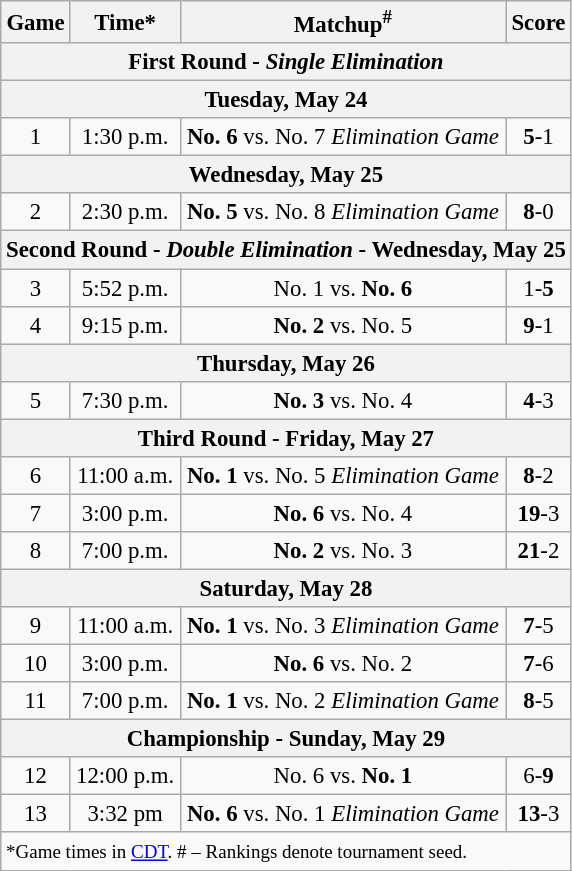<table class="wikitable" style="font-size: 95%">
<tr align="center">
<th>Game</th>
<th>Time*</th>
<th>Matchup<sup>#</sup></th>
<th>Score</th>
</tr>
<tr>
<th colspan=5>First Round - <em>Single Elimination</em></th>
</tr>
<tr>
<th colspan=5>Tuesday, May 24</th>
</tr>
<tr>
<td style="text-align:center;">1</td>
<td style="text-align:center;">1:30 p.m.</td>
<td style="text-align:center;"><strong>No. 6 </strong> vs. No. 7  <em>Elimination Game</em></td>
<td style="text-align:center;"><strong>5</strong>-1</td>
</tr>
<tr>
<th colspan=5>Wednesday, May 25</th>
</tr>
<tr>
<td style="text-align:center;">2</td>
<td style="text-align:center;">2:30 p.m.</td>
<td style="text-align:center;"><strong>No. 5 </strong> vs. No. 8  <em>Elimination Game</em></td>
<td style="text-align:center;"><strong>8</strong>-0</td>
</tr>
<tr>
<th colspan=5>Second Round - <em>Double Elimination</em> - Wednesday, May 25</th>
</tr>
<tr>
<td style="text-align:center;">3</td>
<td style="text-align:center;">5:52 p.m.</td>
<td style="text-align:center;">No. 1  vs. <strong>No. 6 </strong></td>
<td style="text-align:center;">1-<strong>5</strong></td>
</tr>
<tr>
<td style="text-align:center;">4</td>
<td style="text-align:center;">9:15 p.m.</td>
<td style="text-align:center;"><strong>No. 2 </strong> vs. No. 5 </td>
<td style="text-align:center;"><strong>9</strong>-1</td>
</tr>
<tr>
<th colspan=5>Thursday, May 26</th>
</tr>
<tr>
<td style="text-align:center;">5</td>
<td style="text-align:center;">7:30 p.m.</td>
<td style="text-align:center;"><strong>No. 3 </strong> vs. No. 4 </td>
<td style="text-align:center;"><strong>4</strong>-3</td>
</tr>
<tr>
<th colspan=5>Third Round - Friday, May 27</th>
</tr>
<tr>
<td style="text-align:center;">6</td>
<td style="text-align:center;">11:00 a.m.</td>
<td style="text-align:center;"><strong>No. 1 </strong> vs. No. 5  <em>Elimination Game</em></td>
<td style="text-align:center;"><strong>8</strong>-2</td>
</tr>
<tr>
<td style="text-align:center;">7</td>
<td style="text-align:center;">3:00 p.m.</td>
<td style="text-align:center;"><strong>No. 6 </strong> vs. No. 4 </td>
<td style="text-align:center;"><strong>19</strong>-3</td>
</tr>
<tr>
<td style="text-align:center;">8</td>
<td style="text-align:center;">7:00 p.m.</td>
<td style="text-align:center;"><strong>No. 2 </strong> vs. No. 3 </td>
<td style="text-align:center;"><strong>21</strong>-2</td>
</tr>
<tr>
<th colspan=5>Saturday, May 28</th>
</tr>
<tr>
<td style="text-align:center;">9</td>
<td style="text-align:center;">11:00 a.m.</td>
<td style="text-align:center;"><strong>No. 1 </strong> vs. No. 3  <em>Elimination Game</em></td>
<td style="text-align:center;"><strong>7</strong>-5</td>
</tr>
<tr>
<td style="text-align:center;">10</td>
<td style="text-align:center;">3:00 p.m.</td>
<td style="text-align:center;"><strong>No. 6 </strong> vs. No. 2 </td>
<td style="text-align:center;"><strong>7</strong>-6</td>
</tr>
<tr>
<td style="text-align:center;">11</td>
<td style="text-align:center;">7:00 p.m.</td>
<td style="text-align:center;"><strong>No. 1 </strong> vs. No. 2  <em>Elimination Game</em></td>
<td style="text-align:center;"><strong>8</strong>-5</td>
</tr>
<tr>
<th colspan=5>Championship - Sunday, May 29</th>
</tr>
<tr>
<td style="text-align:center;">12</td>
<td style="text-align:center;">12:00 p.m.</td>
<td style="text-align:center;">No. 6  vs. <strong>No. 1 </strong></td>
<td style="text-align:center;">6-<strong>9</strong></td>
</tr>
<tr>
<td style="text-align:center;">13</td>
<td style="text-align:center;">3:32 pm</td>
<td style="text-align:center;"><strong>No. 6 </strong> vs. No. 1  <em>Elimination Game</em></td>
<td style="text-align:center;"><strong>13</strong>-3</td>
</tr>
<tr>
<td colspan=5><small>*Game times in <a href='#'>CDT</a>. # – Rankings denote tournament seed.</small></td>
</tr>
</table>
